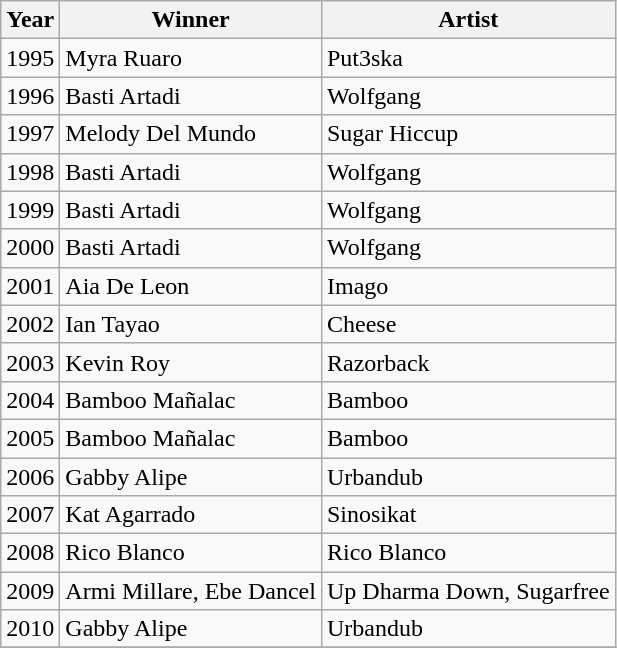<table class="wikitable">
<tr>
<th>Year</th>
<th>Winner</th>
<th>Artist</th>
</tr>
<tr>
<td>1995</td>
<td>Myra Ruaro</td>
<td>Put3ska</td>
</tr>
<tr>
<td>1996</td>
<td>Basti Artadi</td>
<td>Wolfgang</td>
</tr>
<tr>
<td>1997</td>
<td>Melody Del Mundo</td>
<td>Sugar Hiccup</td>
</tr>
<tr>
<td>1998</td>
<td>Basti Artadi</td>
<td>Wolfgang</td>
</tr>
<tr>
<td>1999</td>
<td>Basti Artadi</td>
<td>Wolfgang</td>
</tr>
<tr>
<td>2000</td>
<td>Basti Artadi</td>
<td>Wolfgang</td>
</tr>
<tr>
<td>2001</td>
<td>Aia De Leon</td>
<td>Imago</td>
</tr>
<tr>
<td>2002</td>
<td>Ian Tayao</td>
<td>Cheese</td>
</tr>
<tr>
<td>2003</td>
<td>Kevin Roy</td>
<td>Razorback</td>
</tr>
<tr>
<td>2004</td>
<td>Bamboo Mañalac</td>
<td>Bamboo</td>
</tr>
<tr>
<td>2005</td>
<td>Bamboo Mañalac</td>
<td>Bamboo</td>
</tr>
<tr>
<td>2006</td>
<td>Gabby Alipe</td>
<td>Urbandub</td>
</tr>
<tr>
<td>2007</td>
<td>Kat Agarrado</td>
<td>Sinosikat</td>
</tr>
<tr>
<td>2008</td>
<td>Rico Blanco</td>
<td>Rico Blanco</td>
</tr>
<tr>
<td>2009</td>
<td>Armi Millare, Ebe Dancel</td>
<td>Up Dharma Down, Sugarfree</td>
</tr>
<tr>
<td>2010</td>
<td>Gabby Alipe</td>
<td>Urbandub</td>
</tr>
<tr>
</tr>
</table>
